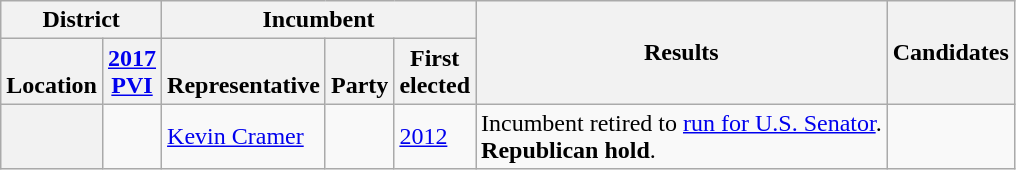<table class="wikitable sortable">
<tr>
<th colspan=2>District</th>
<th colspan=3>Incumbent</th>
<th rowspan=2>Results</th>
<th rowspan=2 class="unsortable">Candidates</th>
</tr>
<tr valign=bottom>
<th>Location</th>
<th><a href='#'>2017<br>PVI</a></th>
<th>Representative</th>
<th>Party</th>
<th>First<br>elected</th>
</tr>
<tr>
<th></th>
<td></td>
<td><a href='#'>Kevin Cramer</a></td>
<td></td>
<td><a href='#'>2012</a></td>
<td>Incumbent retired to <a href='#'>run for U.S. Senator</a>.<br><strong>Republican hold</strong>.</td>
<td nowrap></td>
</tr>
</table>
